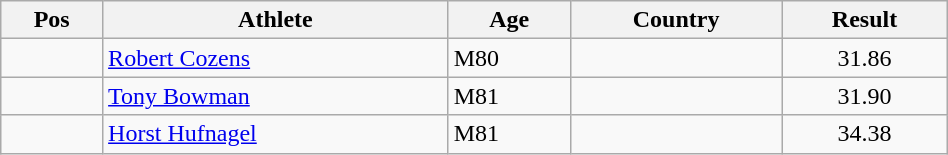<table class="wikitable"  style="text-align:center; width:50%;">
<tr>
<th>Pos</th>
<th>Athlete</th>
<th>Age</th>
<th>Country</th>
<th>Result</th>
</tr>
<tr>
<td align=center></td>
<td align=left><a href='#'>Robert Cozens</a></td>
<td align=left>M80</td>
<td align=left></td>
<td>31.86</td>
</tr>
<tr>
<td align=center></td>
<td align=left><a href='#'>Tony Bowman</a></td>
<td align=left>M81</td>
<td align=left></td>
<td>31.90</td>
</tr>
<tr>
<td align=center></td>
<td align=left><a href='#'>Horst Hufnagel</a></td>
<td align=left>M81</td>
<td align=left></td>
<td>34.38</td>
</tr>
</table>
